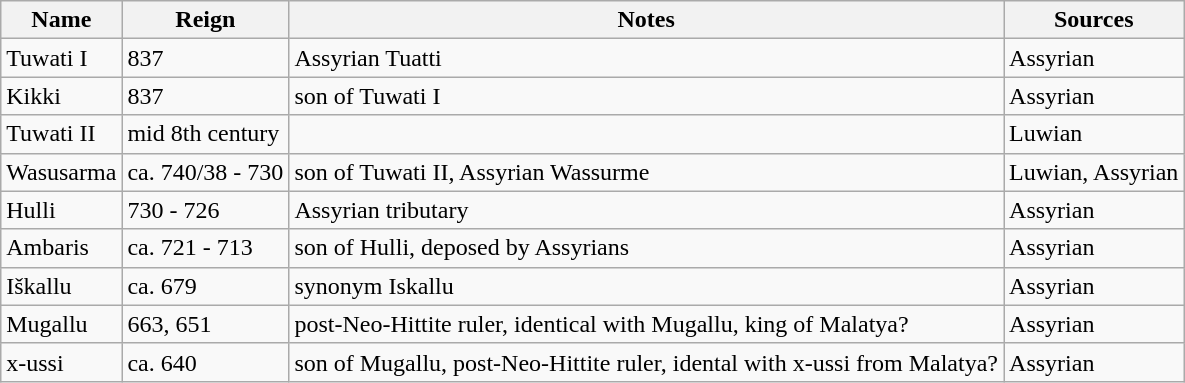<table class="wikitable">
<tr>
<th>Name</th>
<th>Reign</th>
<th>Notes</th>
<th>Sources</th>
</tr>
<tr>
<td>Tuwati I</td>
<td>837</td>
<td>Assyrian Tuatti</td>
<td>Assyrian</td>
</tr>
<tr>
<td>Kikki</td>
<td>837</td>
<td>son of Tuwati I</td>
<td>Assyrian</td>
</tr>
<tr>
<td>Tuwati II</td>
<td>mid 8th century</td>
<td></td>
<td>Luwian</td>
</tr>
<tr>
<td>Wasusarma</td>
<td>ca. 740/38 - 730</td>
<td>son of Tuwati II, Assyrian Wassurme</td>
<td>Luwian, Assyrian</td>
</tr>
<tr>
<td>Hulli</td>
<td>730 - 726</td>
<td>Assyrian tributary</td>
<td>Assyrian</td>
</tr>
<tr>
<td>Ambaris</td>
<td>ca. 721 - 713</td>
<td>son of Hulli, deposed by Assyrians</td>
<td>Assyrian</td>
</tr>
<tr>
<td>Iškallu</td>
<td>ca. 679</td>
<td>synonym Iskallu</td>
<td>Assyrian</td>
</tr>
<tr>
<td>Mugallu</td>
<td>663, 651</td>
<td>post-Neo-Hittite ruler, identical with Mugallu, king of Malatya?</td>
<td>Assyrian</td>
</tr>
<tr>
<td>x-ussi</td>
<td>ca. 640</td>
<td>son of Mugallu, post-Neo-Hittite ruler, idental with x-ussi from Malatya?</td>
<td>Assyrian</td>
</tr>
</table>
